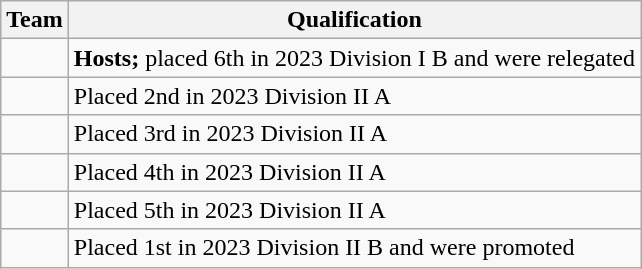<table class="wikitable">
<tr>
<th>Team</th>
<th>Qualification</th>
</tr>
<tr>
<td></td>
<td><strong>Hosts;</strong> placed 6th in 2023 Division I B and were relegated</td>
</tr>
<tr>
<td></td>
<td>Placed 2nd in 2023 Division II A</td>
</tr>
<tr>
<td></td>
<td>Placed 3rd in 2023 Division II A</td>
</tr>
<tr>
<td></td>
<td>Placed 4th in 2023 Division II A</td>
</tr>
<tr>
<td></td>
<td>Placed 5th in 2023 Division II A</td>
</tr>
<tr>
<td></td>
<td>Placed 1st in 2023 Division II B and were promoted</td>
</tr>
</table>
